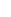<table style="width:22%; text-align:center;">
<tr style="color:white;">
<td style="background:"><strong>8</strong></td>
</tr>
</table>
